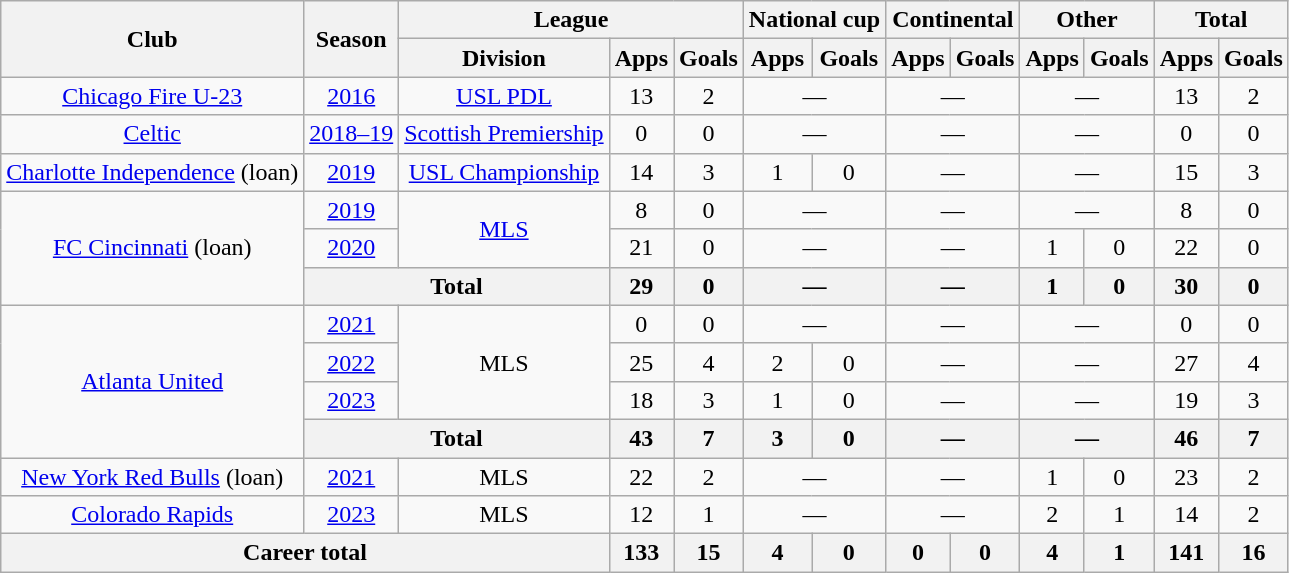<table class=wikitable style=text-align:center>
<tr>
<th rowspan=2>Club</th>
<th rowspan=2>Season</th>
<th colspan=3>League</th>
<th colspan=2>National cup</th>
<th colspan=2>Continental</th>
<th colspan=2>Other</th>
<th colspan=2>Total</th>
</tr>
<tr>
<th>Division</th>
<th>Apps</th>
<th>Goals</th>
<th>Apps</th>
<th>Goals</th>
<th>Apps</th>
<th>Goals</th>
<th>Apps</th>
<th>Goals</th>
<th>Apps</th>
<th>Goals</th>
</tr>
<tr>
<td rowspan=1><a href='#'>Chicago Fire U-23</a></td>
<td><a href='#'>2016</a></td>
<td><a href='#'>USL PDL</a></td>
<td>13</td>
<td>2</td>
<td colspan="2">—</td>
<td colspan="2">—</td>
<td colspan="2">—</td>
<td>13</td>
<td>2</td>
</tr>
<tr>
<td rowspan=1><a href='#'>Celtic</a></td>
<td><a href='#'>2018–19</a></td>
<td><a href='#'>Scottish Premiership</a></td>
<td>0</td>
<td>0</td>
<td colspan="2">—</td>
<td colspan="2">—</td>
<td colspan="2">—</td>
<td>0</td>
<td>0</td>
</tr>
<tr>
<td rowspan=1><a href='#'>Charlotte Independence</a> (loan)</td>
<td><a href='#'>2019</a></td>
<td><a href='#'>USL Championship</a></td>
<td>14</td>
<td>3</td>
<td>1</td>
<td>0</td>
<td colspan="2">—</td>
<td colspan="2">—</td>
<td>15</td>
<td>3</td>
</tr>
<tr>
<td rowspan=3><a href='#'>FC Cincinnati</a> (loan)</td>
<td><a href='#'>2019</a></td>
<td rowspan=2><a href='#'>MLS</a></td>
<td>8</td>
<td>0</td>
<td colspan="2">—</td>
<td colspan="2">—</td>
<td colspan="2">—</td>
<td>8</td>
<td>0</td>
</tr>
<tr>
<td><a href='#'>2020</a></td>
<td>21</td>
<td>0</td>
<td colspan="2">—</td>
<td colspan="2">—</td>
<td>1</td>
<td>0</td>
<td>22</td>
<td>0</td>
</tr>
<tr>
<th colspan=2>Total</th>
<th>29</th>
<th>0</th>
<th colspan="2">—</th>
<th colspan="2">—</th>
<th>1</th>
<th>0</th>
<th>30</th>
<th>0</th>
</tr>
<tr>
<td rowspan=4><a href='#'>Atlanta United</a></td>
<td><a href='#'>2021</a></td>
<td rowspan=3>MLS</td>
<td>0</td>
<td>0</td>
<td colspan="2">—</td>
<td colspan="2">—</td>
<td colspan="2">—</td>
<td>0</td>
<td>0</td>
</tr>
<tr>
<td><a href='#'>2022</a></td>
<td>25</td>
<td>4</td>
<td>2</td>
<td>0</td>
<td colspan="2">—</td>
<td colspan="2">—</td>
<td>27</td>
<td>4</td>
</tr>
<tr>
<td><a href='#'>2023</a></td>
<td>18</td>
<td>3</td>
<td>1</td>
<td>0</td>
<td colspan="2">—</td>
<td colspan="2">—</td>
<td>19</td>
<td>3</td>
</tr>
<tr>
<th colspan=2>Total</th>
<th>43</th>
<th>7</th>
<th>3</th>
<th>0</th>
<th colspan="2">—</th>
<th colspan="2">—</th>
<th>46</th>
<th>7</th>
</tr>
<tr>
<td><a href='#'>New York Red Bulls</a> (loan)</td>
<td><a href='#'>2021</a></td>
<td>MLS</td>
<td>22</td>
<td>2</td>
<td colspan="2">—</td>
<td colspan="2">—</td>
<td>1</td>
<td>0</td>
<td>23</td>
<td>2</td>
</tr>
<tr>
<td rowspan=1><a href='#'>Colorado Rapids</a></td>
<td><a href='#'>2023</a></td>
<td rowspan=1>MLS</td>
<td>12</td>
<td>1</td>
<td colspan="2">—</td>
<td colspan="2">—</td>
<td>2</td>
<td>1</td>
<td>14</td>
<td>2</td>
</tr>
<tr>
<th colspan=3>Career total</th>
<th>133</th>
<th>15</th>
<th>4</th>
<th>0</th>
<th>0</th>
<th>0</th>
<th>4</th>
<th>1</th>
<th>141</th>
<th>16</th>
</tr>
</table>
